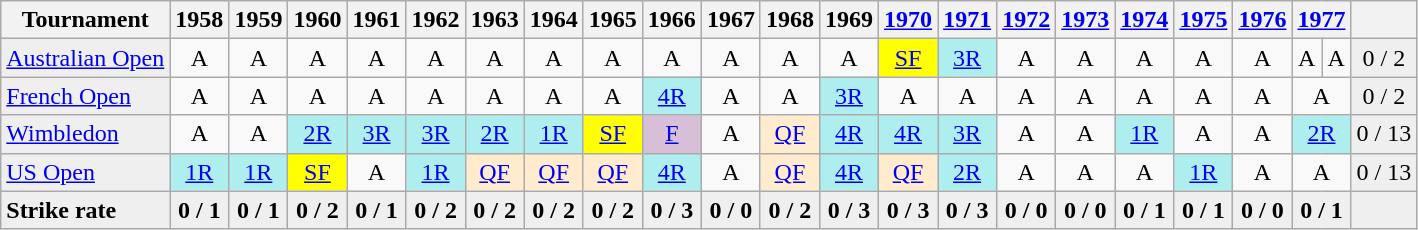<table class=wikitable style=text-align:center>
<tr>
<th>Tournament</th>
<th>1958</th>
<th>1959</th>
<th>1960</th>
<th>1961</th>
<th>1962</th>
<th>1963</th>
<th>1964</th>
<th>1965</th>
<th>1966</th>
<th>1967</th>
<th>1968</th>
<th>1969</th>
<th><a href='#'>1970</a></th>
<th><a href='#'>1971</a></th>
<th><a href='#'>1972</a></th>
<th><a href='#'>1973</a></th>
<th><a href='#'>1974</a></th>
<th><a href='#'>1975</a></th>
<th><a href='#'>1976</a></th>
<th colspan=2><a href='#'>1977</a></th>
<th></th>
</tr>
<tr>
<td align=left bgcolor=#efefef><a href='#'>Australian Open</a></td>
<td>A</td>
<td>A</td>
<td>A</td>
<td>A</td>
<td>A</td>
<td>A</td>
<td>A</td>
<td>A</td>
<td>A</td>
<td>A</td>
<td>A</td>
<td>A</td>
<td bgcolor=yellow><a href='#'>SF</a></td>
<td bgcolor=afeeee><a href='#'>3R</a></td>
<td>A</td>
<td>A</td>
<td>A</td>
<td>A</td>
<td>A</td>
<td>A</td>
<td>A</td>
<td bgcolor=#efefef>0 / 2</td>
</tr>
<tr>
<td align=left bgcolor=#efefef><a href='#'>French Open</a></td>
<td>A</td>
<td>A</td>
<td>A</td>
<td>A</td>
<td>A</td>
<td>A</td>
<td>A</td>
<td>A</td>
<td bgcolor=afeeee><a href='#'>4R</a></td>
<td>A</td>
<td>A</td>
<td bgcolor=afeeee><a href='#'>3R</a></td>
<td>A</td>
<td>A</td>
<td>A</td>
<td>A</td>
<td>A</td>
<td>A</td>
<td>A</td>
<td colspan=2>A</td>
<td bgcolor=#efefef>0 / 2</td>
</tr>
<tr>
<td align=left bgcolor=#efefef><a href='#'>Wimbledon</a></td>
<td>A</td>
<td>A</td>
<td bgcolor=afeeee><a href='#'>2R</a></td>
<td bgcolor=afeeee><a href='#'>3R</a></td>
<td bgcolor=afeeee><a href='#'>3R</a></td>
<td bgcolor=afeeee><a href='#'>2R</a></td>
<td bgcolor=afeeee><a href='#'>1R</a></td>
<td bgcolor=yellow><a href='#'>SF</a></td>
<td bgcolor=thistle><a href='#'>F</a></td>
<td>A</td>
<td bgcolor=ffebcd><a href='#'>QF</a></td>
<td bgcolor=afeeee><a href='#'>4R</a></td>
<td bgcolor=afeeee><a href='#'>4R</a></td>
<td bgcolor=afeeee><a href='#'>3R</a></td>
<td>A</td>
<td>A</td>
<td bgcolor=afeeee><a href='#'>1R</a></td>
<td>A</td>
<td>A</td>
<td bgcolor=afeeee colspan=2><a href='#'>2R</a></td>
<td bgcolor=#efefef>0 / 13</td>
</tr>
<tr>
<td align=left bgcolor=#efefef><a href='#'>US Open</a></td>
<td bgcolor=afeeee><a href='#'>1R</a></td>
<td bgcolor=afeeee><a href='#'>1R</a></td>
<td bgcolor=yellow><a href='#'>SF</a></td>
<td>A</td>
<td bgcolor=afeeee><a href='#'>1R</a></td>
<td bgcolor=ffebcd><a href='#'>QF</a></td>
<td bgcolor=ffebcd><a href='#'>QF</a></td>
<td bgcolor=ffebcd><a href='#'>QF</a></td>
<td bgcolor=afeeee><a href='#'>4R</a></td>
<td>A</td>
<td bgcolor=ffebcd><a href='#'>QF</a></td>
<td bgcolor=afeeee><a href='#'>4R</a></td>
<td bgcolor=ffebcd><a href='#'>QF</a></td>
<td bgcolor=afeeee><a href='#'>2R</a></td>
<td>A</td>
<td>A</td>
<td>A</td>
<td bgcolor=afeeee><a href='#'>1R</a></td>
<td>A</td>
<td colspan=2>A</td>
<td bgcolor=#efefef>0 / 13</td>
</tr>
<tr style="font-weight:bold; background:#efefef;">
<td style=text-align:left>Strike rate</td>
<td>0 / 1</td>
<td>0 / 1</td>
<td>0 / 2</td>
<td>0 / 1</td>
<td>0 / 2</td>
<td>0 / 2</td>
<td>0 / 2</td>
<td>0 / 2</td>
<td>0 / 3</td>
<td>0 / 0</td>
<td>0 / 2</td>
<td>0 / 3</td>
<td>0 / 3</td>
<td>0 / 3</td>
<td>0 / 0</td>
<td>0 / 0</td>
<td>0 / 1</td>
<td>0 / 1</td>
<td>0 / 0</td>
<td colspan=2>0 / 1</td>
<td></td>
</tr>
</table>
